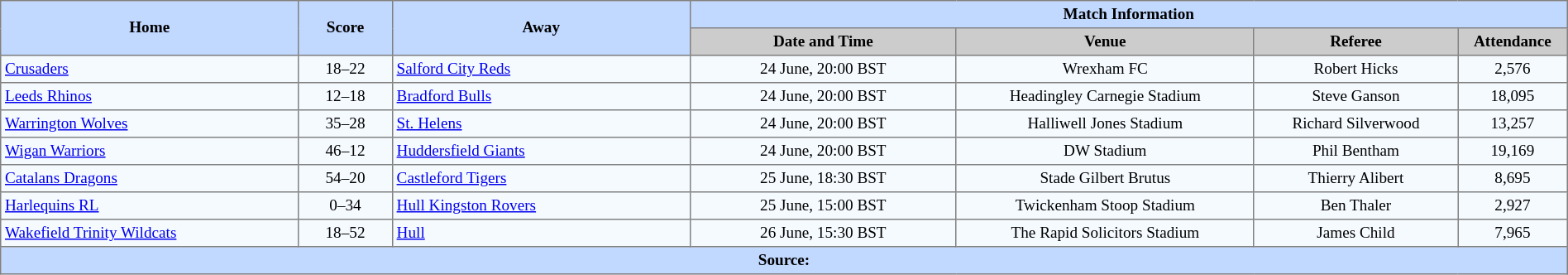<table border="1" cellpadding="3" cellspacing="0" style="border-collapse:collapse; font-size:80%; text-align:center; width:100%;">
<tr style="background:#c1d8ff;">
<th rowspan="2" style="width:19%;">Home</th>
<th rowspan="2" style="width:6%;">Score</th>
<th rowspan="2" style="width:19%;">Away</th>
<th colspan=6>Match Information</th>
</tr>
<tr style="background:#ccc;">
<th width=17%>Date and Time</th>
<th width=19%>Venue</th>
<th width=13%>Referee</th>
<th width=7%>Attendance</th>
</tr>
<tr style="background:#f5faff;">
<td align=left> <a href='#'>Crusaders</a></td>
<td>18–22</td>
<td align=left> <a href='#'>Salford City Reds</a></td>
<td>24 June, 20:00 BST</td>
<td>Wrexham FC</td>
<td>Robert Hicks</td>
<td>2,576</td>
</tr>
<tr style="background:#f5faff;">
<td align=left> <a href='#'>Leeds Rhinos</a></td>
<td>12–18</td>
<td align=left> <a href='#'>Bradford Bulls</a></td>
<td>24 June, 20:00 BST</td>
<td>Headingley Carnegie Stadium</td>
<td>Steve Ganson</td>
<td>18,095</td>
</tr>
<tr style="background:#f5faff;">
<td align=left> <a href='#'>Warrington Wolves</a></td>
<td>35–28</td>
<td align=left> <a href='#'>St. Helens</a></td>
<td>24 June, 20:00 BST</td>
<td>Halliwell Jones Stadium</td>
<td>Richard Silverwood</td>
<td>13,257</td>
</tr>
<tr style="background:#f5faff;">
<td align=left> <a href='#'>Wigan Warriors</a></td>
<td>46–12</td>
<td align=left> <a href='#'>Huddersfield Giants</a></td>
<td>24 June, 20:00 BST</td>
<td>DW Stadium</td>
<td>Phil Bentham</td>
<td>19,169</td>
</tr>
<tr style="background:#f5faff;">
<td align=left> <a href='#'>Catalans Dragons</a></td>
<td>54–20</td>
<td align=left> <a href='#'>Castleford Tigers</a></td>
<td>25 June, 18:30 BST</td>
<td>Stade Gilbert Brutus</td>
<td>Thierry Alibert</td>
<td>8,695</td>
</tr>
<tr style="background:#f5faff;">
<td align=left> <a href='#'>Harlequins RL</a></td>
<td>0–34</td>
<td align=left> <a href='#'>Hull Kingston Rovers</a></td>
<td>25 June, 15:00 BST</td>
<td>Twickenham Stoop Stadium</td>
<td>Ben Thaler</td>
<td>2,927</td>
</tr>
<tr style="background:#f5faff;">
<td align=left> <a href='#'>Wakefield Trinity Wildcats</a></td>
<td>18–52</td>
<td align=left> <a href='#'>Hull</a></td>
<td>26 June, 15:30 BST</td>
<td>The Rapid Solicitors Stadium</td>
<td>James Child</td>
<td>7,965</td>
</tr>
<tr style="background:#c1d8ff;">
<th colspan=12>Source:</th>
</tr>
</table>
